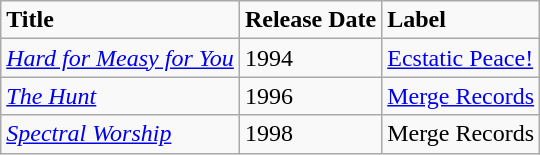<table class="wikitable">
<tr>
<td><strong>Title</strong></td>
<td><strong>Release Date</strong></td>
<td><strong>Label</strong></td>
</tr>
<tr>
<td><em><a href='#'>Hard for Measy for You</a></em></td>
<td>1994</td>
<td><a href='#'>Ecstatic Peace!</a></td>
</tr>
<tr>
<td><em><a href='#'>The Hunt</a></em></td>
<td>1996</td>
<td><a href='#'>Merge Records</a></td>
</tr>
<tr>
<td><em><a href='#'>Spectral Worship</a></em></td>
<td>1998</td>
<td>Merge Records</td>
</tr>
</table>
